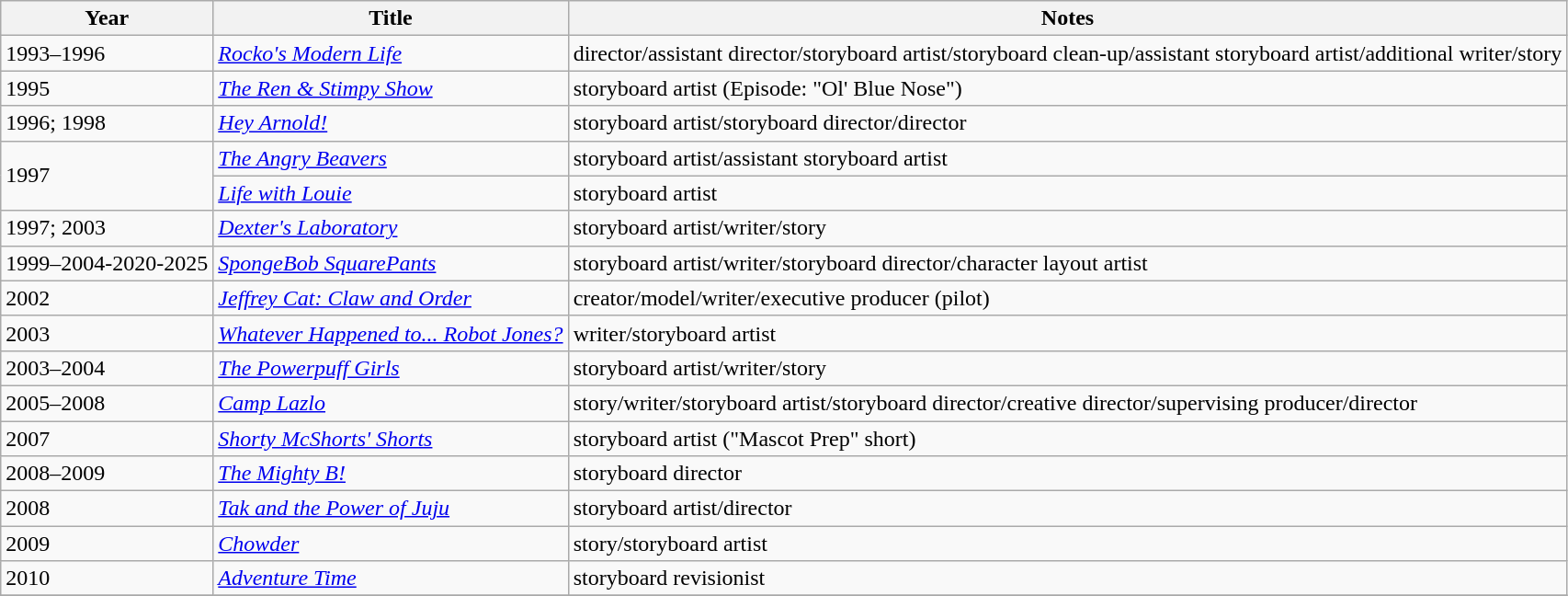<table class="wikitable sortable">
<tr>
<th>Year</th>
<th>Title</th>
<th>Notes</th>
</tr>
<tr>
<td>1993–1996</td>
<td><em><a href='#'>Rocko's Modern Life</a></em></td>
<td>director/assistant director/storyboard artist/storyboard clean-up/assistant storyboard artist/additional writer/story</td>
</tr>
<tr>
<td>1995</td>
<td><em><a href='#'>The Ren & Stimpy Show</a></em></td>
<td>storyboard artist (Episode: "Ol' Blue Nose")</td>
</tr>
<tr>
<td>1996; 1998</td>
<td><em><a href='#'>Hey Arnold!</a></em></td>
<td>storyboard artist/storyboard director/director</td>
</tr>
<tr>
<td rowspan="2">1997</td>
<td><em><a href='#'>The Angry Beavers</a></em></td>
<td>storyboard artist/assistant storyboard artist</td>
</tr>
<tr>
<td><em><a href='#'>Life with Louie</a></em></td>
<td>storyboard artist</td>
</tr>
<tr>
<td>1997; 2003</td>
<td><em><a href='#'>Dexter's Laboratory</a></em></td>
<td>storyboard artist/writer/story</td>
</tr>
<tr>
<td>1999–2004-2020-2025</td>
<td><em><a href='#'>SpongeBob SquarePants</a></em></td>
<td>storyboard artist/writer/storyboard director/character layout artist</td>
</tr>
<tr>
<td>2002</td>
<td><em><a href='#'>Jeffrey Cat: Claw and Order</a></em></td>
<td>creator/model/writer/executive producer (pilot)</td>
</tr>
<tr>
<td>2003</td>
<td><em><a href='#'>Whatever Happened to... Robot Jones?</a></em></td>
<td>writer/storyboard artist</td>
</tr>
<tr>
<td>2003–2004</td>
<td><em><a href='#'>The Powerpuff Girls</a></em></td>
<td>storyboard artist/writer/story</td>
</tr>
<tr>
<td>2005–2008</td>
<td><em><a href='#'>Camp Lazlo</a></em></td>
<td>story/writer/storyboard artist/storyboard director/creative director/supervising producer/director</td>
</tr>
<tr>
<td>2007</td>
<td><em><a href='#'>Shorty McShorts' Shorts</a></em></td>
<td>storyboard artist ("Mascot Prep" short)</td>
</tr>
<tr>
<td>2008–2009</td>
<td><em><a href='#'>The Mighty B!</a></em></td>
<td>storyboard director</td>
</tr>
<tr>
<td>2008</td>
<td><em><a href='#'>Tak and the Power of Juju</a></em></td>
<td>storyboard artist/director</td>
</tr>
<tr>
<td>2009</td>
<td><em><a href='#'>Chowder</a></em></td>
<td>story/storyboard artist</td>
</tr>
<tr>
<td>2010</td>
<td><em><a href='#'>Adventure Time</a></em></td>
<td>storyboard revisionist</td>
</tr>
<tr>
</tr>
</table>
